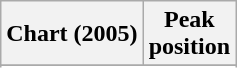<table class="wikitable sortable plainrowheaders" style="text-align:center">
<tr>
<th scope="col">Chart (2005)</th>
<th scope="col">Peak<br> position</th>
</tr>
<tr>
</tr>
<tr>
</tr>
</table>
